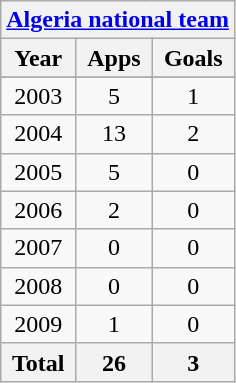<table class="wikitable" style="text-align:center">
<tr>
<th colspan=3><a href='#'>Algeria national team</a></th>
</tr>
<tr>
<th>Year</th>
<th>Apps</th>
<th>Goals</th>
</tr>
<tr>
</tr>
<tr>
<td>2003</td>
<td>5</td>
<td>1</td>
</tr>
<tr>
<td>2004</td>
<td>13</td>
<td>2</td>
</tr>
<tr>
<td>2005</td>
<td>5</td>
<td>0</td>
</tr>
<tr>
<td>2006</td>
<td>2</td>
<td>0</td>
</tr>
<tr>
<td>2007</td>
<td>0</td>
<td>0</td>
</tr>
<tr>
<td>2008</td>
<td>0</td>
<td>0</td>
</tr>
<tr>
<td>2009</td>
<td>1</td>
<td>0</td>
</tr>
<tr>
<th>Total</th>
<th>26</th>
<th>3</th>
</tr>
</table>
